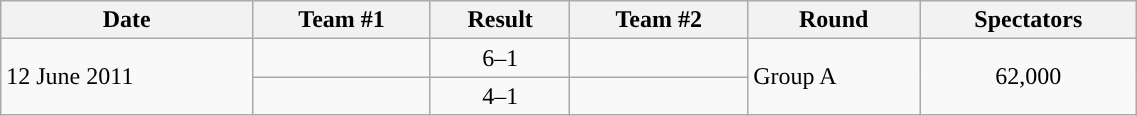<table class="wikitable" style="text-align:left; width:60%;">
<tr>
<th style="text-align:center;">Date</th>
<th style="text-align:center;">Team #1</th>
<th style="text-align:center;">Result</th>
<th style="text-align:center;">Team #2</th>
<th style="text-align:center;">Round</th>
<th style="text-align:center;">Spectators</th>
</tr>
<tr>
<td rowspan=2>12 June 2011</td>
<td><strong></strong></td>
<td style="text-align:center;">6–1</td>
<td></td>
<td rowspan=2>Group A</td>
<td rowspan=2 style="text-align:center;">62,000</td>
</tr>
<tr>
<td><strong></strong></td>
<td style="text-align:center;">4–1</td>
<td></td>
</tr>
</table>
